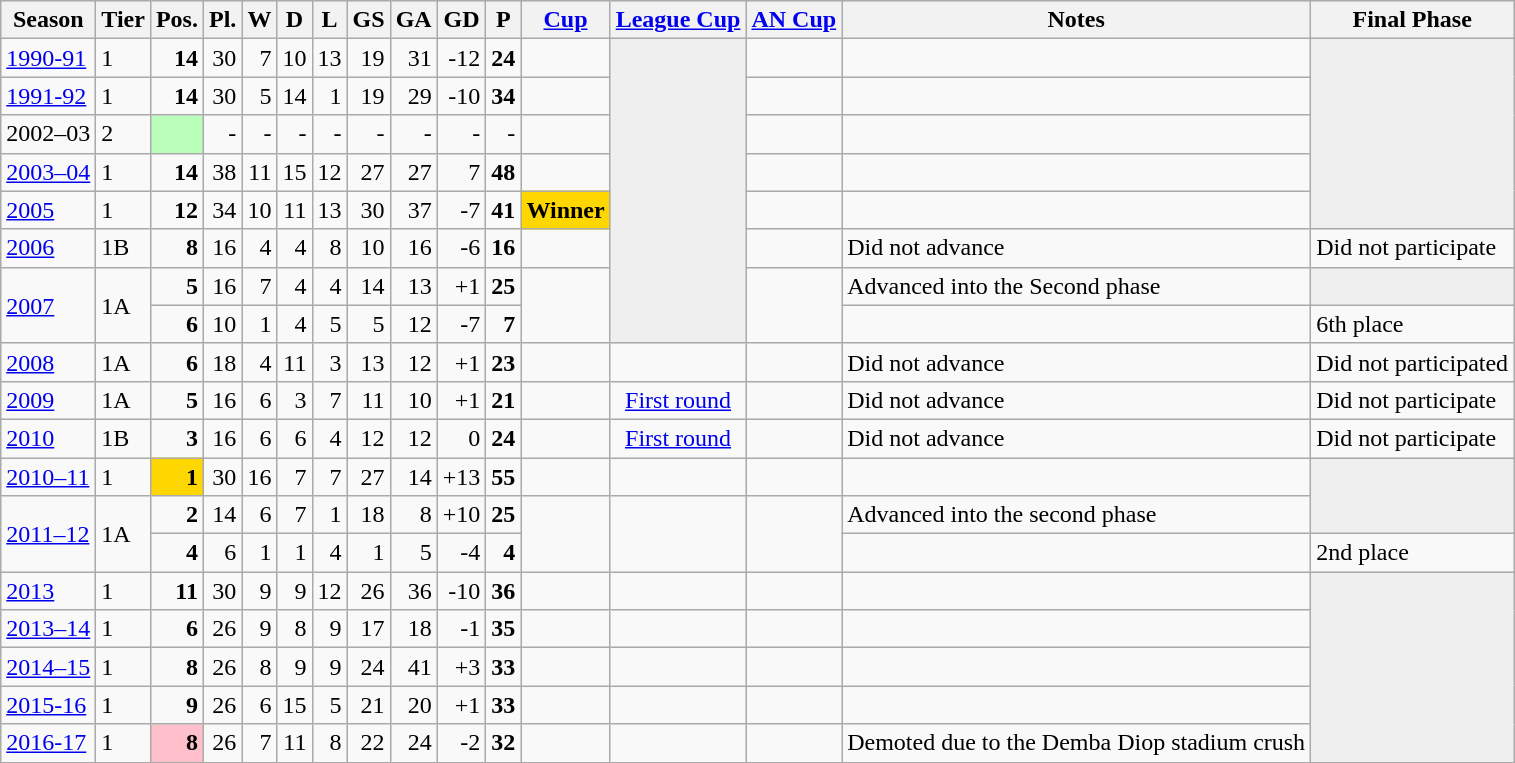<table class="wikitable">
<tr style="background:#efefef;">
<th>Season</th>
<th>Tier</th>
<th>Pos.</th>
<th>Pl.</th>
<th>W</th>
<th>D</th>
<th>L</th>
<th>GS</th>
<th>GA</th>
<th>GD</th>
<th>P</th>
<th><a href='#'>Cup</a></th>
<th><a href='#'>League Cup</a></th>
<th><a href='#'>AN Cup</a></th>
<th>Notes</th>
<th>Final Phase</th>
</tr>
<tr>
<td><a href='#'>1990-91</a></td>
<td>1</td>
<td align=right><strong>14</strong></td>
<td align=right>30</td>
<td align=right>7</td>
<td align=right>10</td>
<td align=right>13</td>
<td align=right>19</td>
<td align=right>31</td>
<td align=right>-12</td>
<td align=right><strong>24</strong></td>
<td></td>
<td rowspan="8" bgcolor=#EFEFEF></td>
<td></td>
<td></td>
<td rowspan="5" bgcolor=#EFEFEF></td>
</tr>
<tr>
<td><a href='#'>1991-92</a></td>
<td>1</td>
<td align=right><strong>14</strong></td>
<td align=right>30</td>
<td align=right>5</td>
<td align=right>14</td>
<td align=right>1</td>
<td align=right>19</td>
<td align=right>29</td>
<td align=right>-10</td>
<td align=right><strong>34</strong></td>
<td></td>
<td></td>
<td></td>
</tr>
<tr>
<td>2002–03</td>
<td>2</td>
<td align=right bgcolor=B9FFB9></td>
<td align=right>-</td>
<td align=right>-</td>
<td align=right>-</td>
<td align=right>-</td>
<td align=right>-</td>
<td align=right>-</td>
<td align=right>-</td>
<td align=right>-</td>
<td></td>
<td></td>
<td></td>
</tr>
<tr>
<td><a href='#'>2003–04</a></td>
<td>1</td>
<td align=right><strong>14</strong></td>
<td align=right>38</td>
<td align=right>11</td>
<td align=right>15</td>
<td align=right>12</td>
<td align=right>27</td>
<td align=right>27</td>
<td align=right>7</td>
<td align=right><strong>48</strong></td>
<td></td>
<td></td>
<td></td>
</tr>
<tr>
<td><a href='#'>2005</a></td>
<td>1</td>
<td align=right><strong>12</strong></td>
<td align=right>34</td>
<td align=right>10</td>
<td align=right>11</td>
<td align=right>13</td>
<td align=right>30</td>
<td align=right>37</td>
<td align=right>-7</td>
<td align=right><strong>41</strong></td>
<td bgcolor=gold><strong>Winner</strong></td>
<td></td>
<td></td>
</tr>
<tr>
<td><a href='#'>2006</a></td>
<td>1B</td>
<td align=right><strong>8</strong></td>
<td align=right>16</td>
<td align=right>4</td>
<td align=right>4</td>
<td align=right>8</td>
<td align=right>10</td>
<td align=right>16</td>
<td align=right>-6</td>
<td align=right><strong>16</strong></td>
<td></td>
<td></td>
<td>Did not advance</td>
<td>Did not participate</td>
</tr>
<tr>
<td rowspan="2"><a href='#'>2007</a></td>
<td rowspan="2">1A</td>
<td align=right><strong>5</strong></td>
<td align=right>16</td>
<td align=right>7</td>
<td align=right>4</td>
<td align=right>4</td>
<td align=right>14</td>
<td align=right>13</td>
<td align=right>+1</td>
<td align=right><strong>25</strong></td>
<td rowspan="2"></td>
<td rowspan="2"></td>
<td>Advanced into the Second phase</td>
<td bgcolor=EFEFEF></td>
</tr>
<tr>
<td align=right><strong>6</strong></td>
<td align=right>10</td>
<td align=right>1</td>
<td align=right>4</td>
<td align=right>5</td>
<td align=right>5</td>
<td align=right>12</td>
<td align=right>-7</td>
<td align=right><strong>7</strong></td>
<td></td>
<td>6th place</td>
</tr>
<tr>
<td><a href='#'>2008</a></td>
<td>1A</td>
<td align=right><strong>6</strong></td>
<td align=right>18</td>
<td align=right>4</td>
<td align=right>11</td>
<td align=right>3</td>
<td align=right>13</td>
<td align=right>12</td>
<td align=right>+1</td>
<td align=right><strong>23</strong></td>
<td></td>
<td></td>
<td></td>
<td>Did not advance</td>
<td>Did not participated</td>
</tr>
<tr>
<td><a href='#'>2009</a></td>
<td>1A</td>
<td align=right><strong>5</strong></td>
<td align=right>16</td>
<td align=right>6</td>
<td align=right>3</td>
<td align=right>7</td>
<td align=right>11</td>
<td align=right>10</td>
<td align=right>+1</td>
<td align=right><strong>21</strong></td>
<td></td>
<td align=center><a href='#'>First round</a></td>
<td></td>
<td>Did not advance</td>
<td>Did not participate</td>
</tr>
<tr>
<td><a href='#'>2010</a></td>
<td>1B</td>
<td align=right><strong>3</strong></td>
<td align=right>16</td>
<td align=right>6</td>
<td align=right>6</td>
<td align=right>4</td>
<td align=right>12</td>
<td align=right>12</td>
<td align=right>0</td>
<td align=right><strong>24</strong></td>
<td></td>
<td align=center><a href='#'>First round</a></td>
<td></td>
<td>Did not advance</td>
<td>Did not participate</td>
</tr>
<tr>
<td><a href='#'>2010–11</a></td>
<td>1</td>
<td align=right bgcolor=gold><strong>1</strong></td>
<td align=right>30</td>
<td align=right>16</td>
<td align=right>7</td>
<td align=right>7</td>
<td align=right>27</td>
<td align=right>14</td>
<td align=right>+13</td>
<td align=right><strong>55</strong></td>
<td></td>
<td></td>
<td></td>
<td></td>
<td rowspan=2 bgcolor=#EFEFEF></td>
</tr>
<tr>
<td rowspan=2><a href='#'>2011–12</a></td>
<td rowspan=2>1A</td>
<td align=right><strong>2</strong></td>
<td align=right>14</td>
<td align=right>6</td>
<td align=right>7</td>
<td align=right>1</td>
<td align=right>18</td>
<td align=right>8</td>
<td align=right>+10</td>
<td align=right><strong>25</strong></td>
<td rowspan=2></td>
<td rowspan=2></td>
<td rowspan=2></td>
<td>Advanced into the second phase</td>
</tr>
<tr>
<td align=right><strong>4</strong></td>
<td align=right>6</td>
<td align=right>1</td>
<td align=right>1</td>
<td align=right>4</td>
<td align=right>1</td>
<td align=right>5</td>
<td align=right>-4</td>
<td align=right><strong>4</strong></td>
<td></td>
<td>2nd place</td>
</tr>
<tr>
<td><a href='#'>2013</a></td>
<td>1</td>
<td align=right><strong>11</strong></td>
<td align=right>30</td>
<td align=right>9</td>
<td align=right>9</td>
<td align=right>12</td>
<td align=right>26</td>
<td align=right>36</td>
<td align=right>-10</td>
<td align=right><strong>36</strong></td>
<td></td>
<td></td>
<td></td>
<td></td>
<td rowspan=5 bgcolor=#EFEFEF></td>
</tr>
<tr>
<td><a href='#'>2013–14</a></td>
<td>1</td>
<td align=right><strong>6</strong></td>
<td align=right>26</td>
<td align=right>9</td>
<td align=right>8</td>
<td align=right>9</td>
<td align=right>17</td>
<td align=right>18</td>
<td align=right>-1</td>
<td align=right><strong>35</strong></td>
<td></td>
<td></td>
<td></td>
<td></td>
</tr>
<tr>
<td><a href='#'>2014–15</a></td>
<td>1</td>
<td align=right><strong>8</strong></td>
<td align=right>26</td>
<td align=right>8</td>
<td align=right>9</td>
<td align=right>9</td>
<td align=right>24</td>
<td align=right>41</td>
<td align=right>+3</td>
<td align=right><strong>33</strong></td>
<td></td>
<td></td>
<td></td>
<td></td>
</tr>
<tr>
<td><a href='#'>2015-16</a></td>
<td>1</td>
<td align=right><strong>9</strong></td>
<td align=right>26</td>
<td align=right>6</td>
<td align=right>15</td>
<td align=right>5</td>
<td align=right>21</td>
<td align=right>20</td>
<td align=right>+1</td>
<td align=right><strong>33</strong></td>
<td></td>
<td></td>
<td></td>
<td></td>
</tr>
<tr>
<td><a href='#'>2016-17</a></td>
<td>1</td>
<td align=right bgcolor=FFC0CB><strong>8</strong></td>
<td align=right>26</td>
<td align=right>7</td>
<td align=right>11</td>
<td align=right>8</td>
<td align=right>22</td>
<td align=right>24</td>
<td align=right>-2</td>
<td align=right><strong>32</strong></td>
<td></td>
<td></td>
<td></td>
<td>Demoted due to the Demba Diop stadium crush</td>
</tr>
</table>
